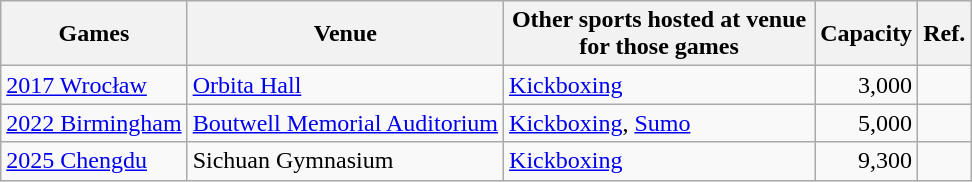<table class="wikitable sortable">
<tr>
<th>Games</th>
<th>Venue</th>
<th width=200px>Other sports hosted at venue for those games</th>
<th>Capacity</th>
<th>Ref.</th>
</tr>
<tr>
<td><a href='#'>2017 Wrocław</a></td>
<td><a href='#'>Orbita Hall</a></td>
<td><a href='#'>Kickboxing</a></td>
<td align="right">3,000</td>
<td align=center></td>
</tr>
<tr>
<td><a href='#'>2022 Birmingham</a></td>
<td><a href='#'>Boutwell Memorial Auditorium</a></td>
<td><a href='#'>Kickboxing</a>, <a href='#'>Sumo</a></td>
<td align="right">5,000</td>
<td align=center></td>
</tr>
<tr>
<td><a href='#'>2025 Chengdu</a></td>
<td>Sichuan Gymnasium</td>
<td><a href='#'>Kickboxing</a></td>
<td align="right">9,300</td>
<td align=center></td>
</tr>
</table>
